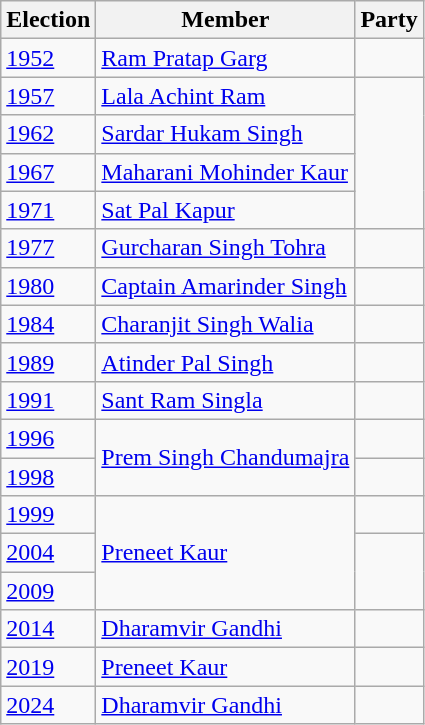<table class="wikitable sortable">
<tr>
<th>Election</th>
<th>Member</th>
<th colspan="2">Party</th>
</tr>
<tr>
<td><a href='#'>1952</a></td>
<td><a href='#'>Ram Pratap Garg</a></td>
<td></td>
</tr>
<tr>
<td><a href='#'>1957</a></td>
<td><a href='#'>Lala Achint Ram</a></td>
</tr>
<tr>
<td><a href='#'>1962</a></td>
<td><a href='#'>Sardar Hukam Singh</a></td>
</tr>
<tr>
<td><a href='#'>1967</a></td>
<td><a href='#'>Maharani Mohinder Kaur</a></td>
</tr>
<tr>
<td><a href='#'>1971</a></td>
<td><a href='#'>Sat Pal Kapur</a></td>
</tr>
<tr>
<td><a href='#'>1977</a></td>
<td><a href='#'>Gurcharan Singh Tohra</a></td>
<td></td>
</tr>
<tr>
<td><a href='#'>1980</a></td>
<td><a href='#'>Captain Amarinder Singh</a></td>
<td></td>
</tr>
<tr>
<td><a href='#'>1984</a></td>
<td><a href='#'>Charanjit Singh Walia</a></td>
<td></td>
</tr>
<tr>
<td><a href='#'>1989</a></td>
<td><a href='#'>Atinder Pal Singh</a></td>
<td></td>
</tr>
<tr>
<td><a href='#'>1991</a></td>
<td><a href='#'>Sant Ram Singla</a></td>
<td></td>
</tr>
<tr>
<td><a href='#'>1996</a></td>
<td rowspan="2"><a href='#'>Prem Singh Chandumajra</a></td>
<td></td>
</tr>
<tr>
<td><a href='#'>1998</a></td>
</tr>
<tr>
<td><a href='#'>1999</a></td>
<td rowspan="3"><a href='#'>Preneet Kaur</a></td>
<td></td>
</tr>
<tr>
<td><a href='#'>2004</a></td>
</tr>
<tr>
<td><a href='#'>2009</a></td>
</tr>
<tr>
<td><a href='#'>2014</a></td>
<td><a href='#'>Dharamvir Gandhi</a></td>
<td></td>
</tr>
<tr>
<td><a href='#'>2019</a></td>
<td><a href='#'>Preneet Kaur</a></td>
<td></td>
</tr>
<tr>
<td><a href='#'>2024</a></td>
<td><a href='#'>Dharamvir Gandhi</a></td>
</tr>
</table>
